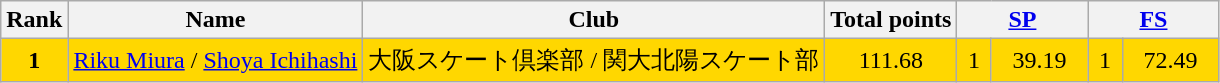<table class="wikitable sortable">
<tr>
<th>Rank</th>
<th>Name</th>
<th>Club</th>
<th>Total points</th>
<th colspan="2" width="80px"><a href='#'>SP</a></th>
<th colspan="2" width="80px"><a href='#'>FS</a></th>
</tr>
<tr bgcolor="gold">
<td align="center"><strong>1</strong></td>
<td><a href='#'>Riku Miura</a> / <a href='#'>Shoya Ichihashi</a></td>
<td>大阪スケート倶楽部 / 関大北陽スケート部</td>
<td align="center">111.68</td>
<td align="center">1</td>
<td align="center">39.19</td>
<td align="center">1</td>
<td align="center">72.49</td>
</tr>
</table>
